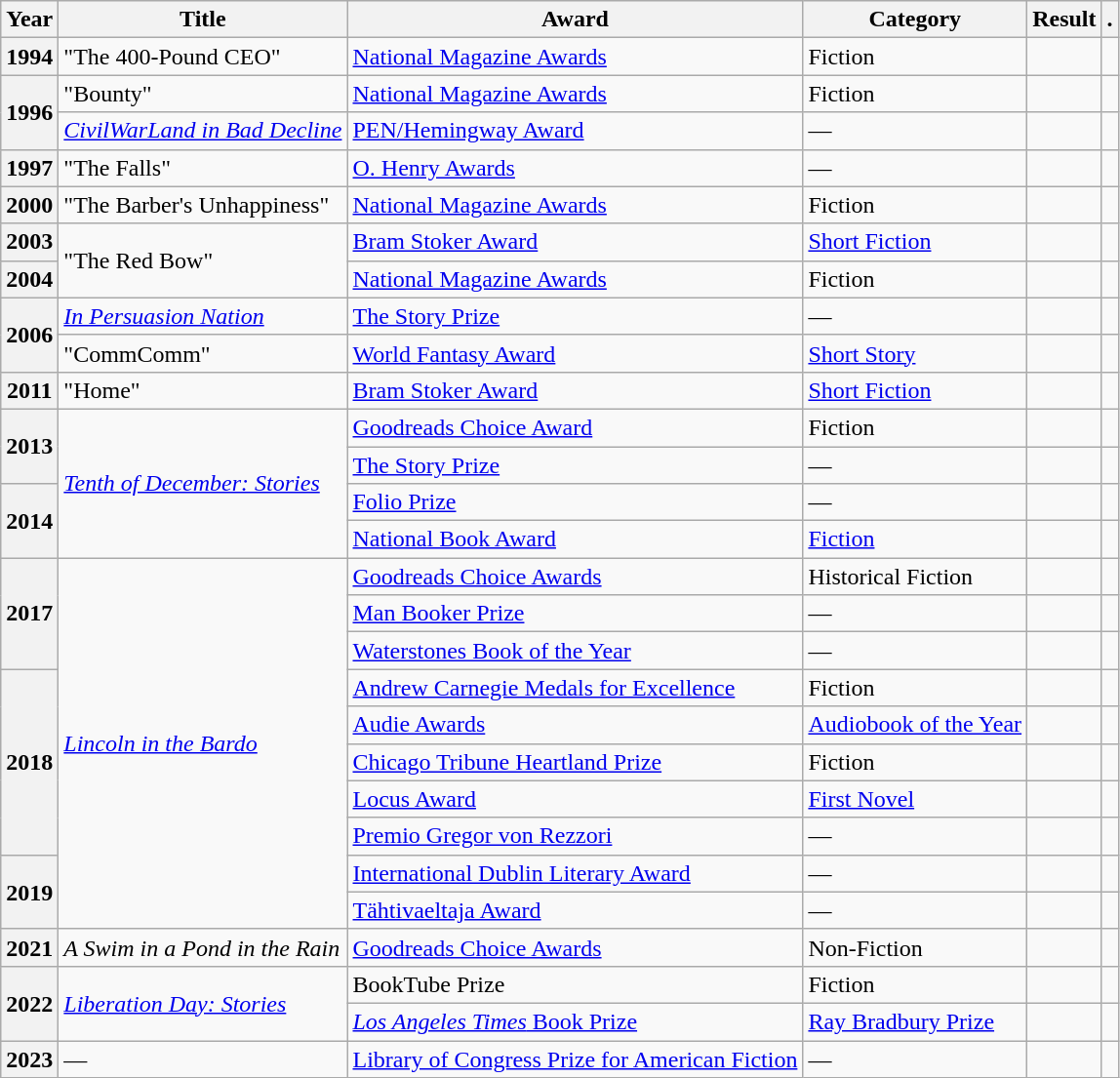<table class="wikitable sortable">
<tr>
<th>Year</th>
<th>Title</th>
<th>Award</th>
<th>Category</th>
<th>Result</th>
<th>.</th>
</tr>
<tr>
<th>1994</th>
<td>"The 400-Pound CEO"</td>
<td><a href='#'>National Magazine Awards</a></td>
<td>Fiction</td>
<td></td>
<td></td>
</tr>
<tr>
<th rowspan="2">1996</th>
<td>"Bounty"</td>
<td><a href='#'>National Magazine Awards</a></td>
<td>Fiction</td>
<td></td>
<td></td>
</tr>
<tr>
<td><em><a href='#'>CivilWarLand in Bad Decline</a></em></td>
<td><a href='#'>PEN/Hemingway Award</a></td>
<td>—</td>
<td></td>
<td></td>
</tr>
<tr>
<th>1997</th>
<td>"The Falls"</td>
<td><a href='#'>O. Henry Awards</a></td>
<td>—</td>
<td></td>
<td></td>
</tr>
<tr>
<th>2000</th>
<td>"The Barber's Unhappiness"</td>
<td><a href='#'>National Magazine Awards</a></td>
<td>Fiction</td>
<td></td>
<td></td>
</tr>
<tr>
<th>2003</th>
<td rowspan="2">"The Red Bow"</td>
<td><a href='#'>Bram Stoker Award</a></td>
<td><a href='#'>Short Fiction</a></td>
<td></td>
<td></td>
</tr>
<tr>
<th>2004</th>
<td><a href='#'>National Magazine Awards</a></td>
<td>Fiction</td>
<td></td>
<td></td>
</tr>
<tr>
<th rowspan="2">2006</th>
<td><em><a href='#'>In Persuasion Nation</a></em></td>
<td><a href='#'>The Story Prize</a></td>
<td>—</td>
<td></td>
<td></td>
</tr>
<tr>
<td>"CommComm"</td>
<td><a href='#'>World Fantasy Award</a></td>
<td><a href='#'>Short Story</a></td>
<td></td>
<td></td>
</tr>
<tr>
<th>2011</th>
<td>"Home"</td>
<td><a href='#'>Bram Stoker Award</a></td>
<td><a href='#'>Short Fiction</a></td>
<td></td>
<td></td>
</tr>
<tr>
<th rowspan="2">2013</th>
<td rowspan="4"><em><a href='#'>Tenth of December: Stories</a></em></td>
<td><a href='#'>Goodreads Choice Award</a></td>
<td>Fiction</td>
<td></td>
<td></td>
</tr>
<tr>
<td><a href='#'>The Story Prize</a></td>
<td>—</td>
<td></td>
<td></td>
</tr>
<tr>
<th rowspan="2">2014</th>
<td><a href='#'>Folio Prize</a></td>
<td>—</td>
<td></td>
<td></td>
</tr>
<tr>
<td><a href='#'>National Book Award</a></td>
<td><a href='#'>Fiction</a></td>
<td></td>
<td></td>
</tr>
<tr>
<th rowspan="3">2017</th>
<td rowspan="10"><em><a href='#'>Lincoln in the Bardo</a></em></td>
<td><a href='#'>Goodreads Choice Awards</a></td>
<td>Historical Fiction</td>
<td></td>
<td></td>
</tr>
<tr>
<td><a href='#'>Man Booker Prize</a></td>
<td>—</td>
<td></td>
<td></td>
</tr>
<tr>
<td><a href='#'>Waterstones Book of the Year</a></td>
<td>—</td>
<td></td>
<td></td>
</tr>
<tr>
<th rowspan="5">2018</th>
<td><a href='#'>Andrew Carnegie Medals for Excellence</a></td>
<td>Fiction</td>
<td></td>
<td></td>
</tr>
<tr>
<td><a href='#'>Audie Awards</a></td>
<td><a href='#'>Audiobook of the Year</a></td>
<td></td>
<td></td>
</tr>
<tr>
<td><a href='#'>Chicago Tribune Heartland Prize</a></td>
<td>Fiction</td>
<td></td>
<td></td>
</tr>
<tr>
<td><a href='#'>Locus Award</a></td>
<td><a href='#'>First Novel</a></td>
<td></td>
<td></td>
</tr>
<tr>
<td><a href='#'>Premio Gregor von Rezzori</a></td>
<td>—</td>
<td></td>
<td></td>
</tr>
<tr>
<th rowspan="2">2019</th>
<td><a href='#'>International Dublin Literary Award</a></td>
<td>—</td>
<td></td>
<td></td>
</tr>
<tr>
<td><a href='#'>Tähtivaeltaja Award</a></td>
<td>—</td>
<td></td>
<td></td>
</tr>
<tr>
<th>2021</th>
<td><em>A Swim in a Pond in the Rain</em></td>
<td><a href='#'>Goodreads Choice Awards</a></td>
<td>Non-Fiction</td>
<td></td>
<td></td>
</tr>
<tr>
<th rowspan="2">2022</th>
<td rowspan="2"><em><a href='#'>Liberation Day: Stories</a></em></td>
<td>BookTube Prize</td>
<td>Fiction</td>
<td></td>
<td></td>
</tr>
<tr>
<td><a href='#'><em>Los Angeles Times</em> Book Prize</a></td>
<td><a href='#'>Ray Bradbury Prize</a></td>
<td></td>
<td></td>
</tr>
<tr>
<th>2023</th>
<td>—</td>
<td><a href='#'>Library of Congress Prize for American Fiction</a></td>
<td>—</td>
<td></td>
<td></td>
</tr>
</table>
